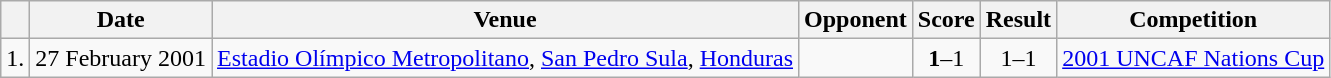<table class="wikitable">
<tr>
<th></th>
<th>Date</th>
<th>Venue</th>
<th>Opponent</th>
<th>Score</th>
<th>Result</th>
<th>Competition</th>
</tr>
<tr>
<td align="center">1.</td>
<td>27 February 2001</td>
<td><a href='#'>Estadio Olímpico Metropolitano</a>, <a href='#'>San Pedro Sula</a>, <a href='#'>Honduras</a></td>
<td></td>
<td align="center"><strong>1</strong>–1</td>
<td align="center">1–1</td>
<td><a href='#'>2001 UNCAF Nations Cup</a></td>
</tr>
</table>
